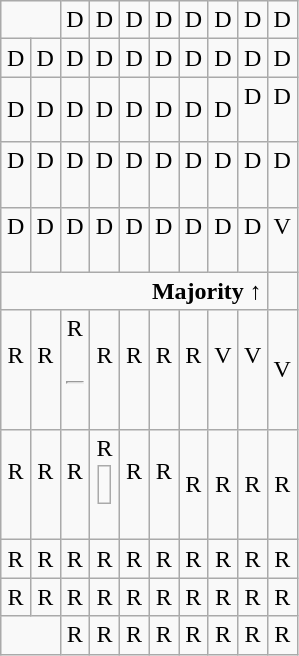<table class="wikitable" style="text-align:center">
<tr>
<td colspan=2></td>
<td>D</td>
<td>D</td>
<td>D</td>
<td>D</td>
<td>D</td>
<td>D</td>
<td>D</td>
<td>D</td>
</tr>
<tr>
<td width=10% >D</td>
<td width=10% >D</td>
<td width=10% >D</td>
<td width=10% >D</td>
<td width=10% >D</td>
<td width=10% >D</td>
<td width=10% >D</td>
<td width=10% >D</td>
<td width=10% >D</td>
<td width=10% >D</td>
</tr>
<tr>
<td>D</td>
<td>D</td>
<td>D</td>
<td>D</td>
<td>D</td>
<td>D</td>
<td>D</td>
<td>D</td>
<td>D<br><br></td>
<td>D<br><br></td>
</tr>
<tr>
<td>D<br><br></td>
<td>D<br><br></td>
<td>D<br><br></td>
<td>D<br><br></td>
<td>D<br><br></td>
<td>D<br><br></td>
<td>D<br><br></td>
<td>D<br><br></td>
<td>D<br><br></td>
<td>D<br><br></td>
</tr>
<tr>
<td>D<br><br></td>
<td>D<br><br></td>
<td>D<br><br></td>
<td>D<br><br></td>
<td>D<br><br></td>
<td>D<br><br></td>
<td>D<br><br></td>
<td>D<br><br></td>
<td>D<br><br></td>
<td>V<br><br></td>
</tr>
<tr>
<td colspan=9 align=right><strong>Majority ↑</strong></td>
</tr>
<tr>
<td>R<br><br></td>
<td>R<br><br></td>
<td>R<br><br><hr><br></td>
<td>R<br><br></td>
<td>R<br><br></td>
<td>R<br><br></td>
<td>R<br><br></td>
<td>V<br><br></td>
<td>V<br><br></td>
<td>V<br></td>
</tr>
<tr>
<td>R<br><br></td>
<td>R<br><br></td>
<td>R<br><br></td>
<td>R<br><table width=100%>
<tr>
<td><br></td>
</tr>
</table>
<br></td>
<td>R<br><br></td>
<td>R<br><br></td>
<td>R</td>
<td>R</td>
<td>R</td>
<td>R</td>
</tr>
<tr>
<td>R</td>
<td>R</td>
<td>R</td>
<td>R</td>
<td>R</td>
<td>R</td>
<td>R</td>
<td>R</td>
<td>R</td>
<td>R</td>
</tr>
<tr>
<td>R</td>
<td>R</td>
<td>R</td>
<td>R</td>
<td>R</td>
<td>R</td>
<td>R</td>
<td>R</td>
<td>R</td>
<td>R</td>
</tr>
<tr>
<td colspan=2></td>
<td>R</td>
<td>R</td>
<td>R</td>
<td>R</td>
<td>R</td>
<td>R</td>
<td>R</td>
<td>R</td>
</tr>
</table>
